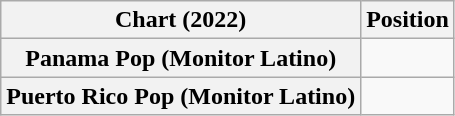<table class="wikitable plainrowheaders sortable" style="text-align:center">
<tr>
<th scope="col">Chart (2022)</th>
<th scope="col">Position</th>
</tr>
<tr>
<th scope="row">Panama Pop (Monitor Latino)</th>
<td></td>
</tr>
<tr>
<th scope="row">Puerto Rico Pop (Monitor Latino)</th>
<td></td>
</tr>
</table>
